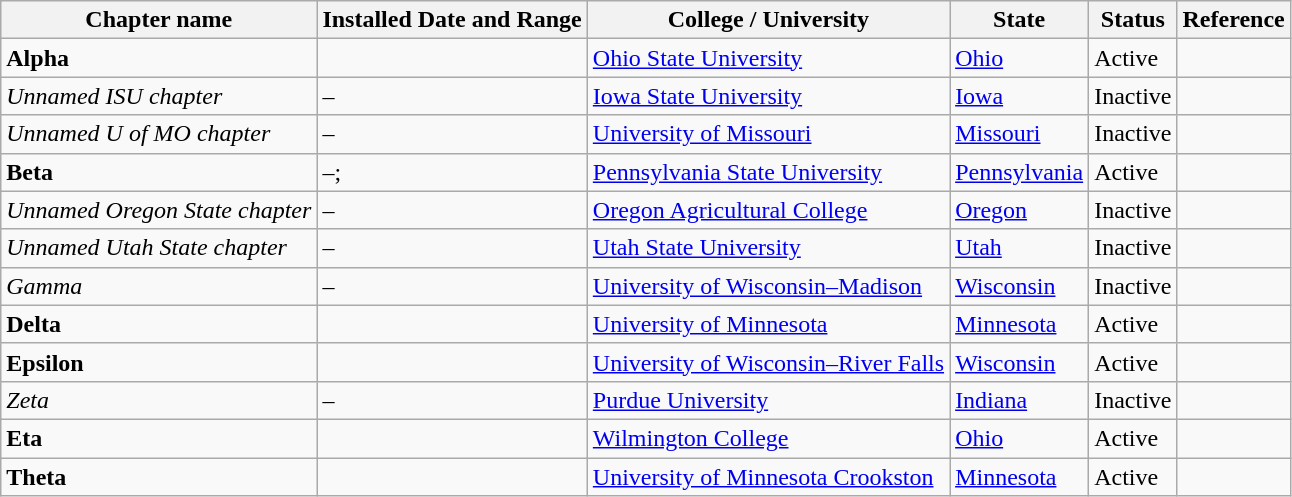<table class="sortable wikitable">
<tr>
<th>Chapter name</th>
<th>Installed Date and Range</th>
<th>College / University</th>
<th>State</th>
<th>Status</th>
<th>Reference</th>
</tr>
<tr>
<td><strong>Alpha</strong></td>
<td></td>
<td><a href='#'>Ohio State University</a></td>
<td><a href='#'>Ohio</a></td>
<td>Active</td>
<td></td>
</tr>
<tr>
<td><em>Unnamed ISU chapter</em></td>
<td>–</td>
<td><a href='#'>Iowa State University</a></td>
<td><a href='#'>Iowa</a></td>
<td>Inactive</td>
<td></td>
</tr>
<tr>
<td><em>Unnamed U of MO chapter</em></td>
<td>–</td>
<td><a href='#'>University of Missouri</a></td>
<td><a href='#'>Missouri</a></td>
<td>Inactive</td>
<td></td>
</tr>
<tr>
<td><strong>Beta</strong></td>
<td>–;<br></td>
<td><a href='#'>Pennsylvania State University</a></td>
<td><a href='#'>Pennsylvania</a></td>
<td>Active</td>
<td></td>
</tr>
<tr>
<td><em>Unnamed Oregon State chapter</em></td>
<td>–</td>
<td><a href='#'>Oregon Agricultural College</a></td>
<td><a href='#'>Oregon</a></td>
<td>Inactive</td>
<td></td>
</tr>
<tr>
<td><em>Unnamed Utah State chapter</em></td>
<td>–</td>
<td><a href='#'>Utah State University</a></td>
<td><a href='#'>Utah</a></td>
<td>Inactive</td>
<td></td>
</tr>
<tr>
<td><em>Gamma</em></td>
<td>–</td>
<td><a href='#'>University of Wisconsin–Madison</a></td>
<td><a href='#'>Wisconsin</a></td>
<td>Inactive</td>
<td></td>
</tr>
<tr>
<td><strong>Delta</strong></td>
<td></td>
<td><a href='#'>University of Minnesota</a></td>
<td><a href='#'>Minnesota</a></td>
<td>Active</td>
<td></td>
</tr>
<tr>
<td><strong>Epsilon</strong></td>
<td></td>
<td><a href='#'>University of Wisconsin–River Falls</a></td>
<td><a href='#'>Wisconsin</a></td>
<td>Active</td>
<td></td>
</tr>
<tr>
<td><em>Zeta</em></td>
<td>–</td>
<td><a href='#'>Purdue University</a></td>
<td><a href='#'>Indiana</a></td>
<td>Inactive</td>
<td></td>
</tr>
<tr>
<td><strong>Eta</strong></td>
<td></td>
<td><a href='#'>Wilmington College</a></td>
<td><a href='#'>Ohio</a></td>
<td>Active</td>
<td></td>
</tr>
<tr>
<td><strong>Theta</strong></td>
<td></td>
<td><a href='#'>University of Minnesota Crookston</a></td>
<td><a href='#'>Minnesota</a></td>
<td>Active</td>
<td></td>
</tr>
</table>
